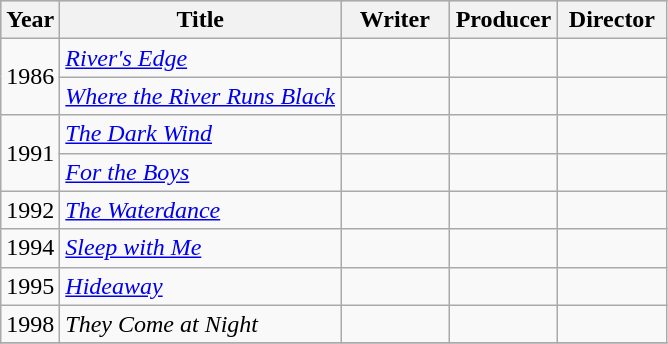<table class="wikitable">
<tr style="background:#ccc; text-align:center;">
<th>Year</th>
<th>Title</th>
<th width="65">Writer</th>
<th width="65">Producer</th>
<th width="65">Director</th>
</tr>
<tr>
<td rowspan=2>1986</td>
<td><em><a href='#'>River's Edge</a></em></td>
<td></td>
<td></td>
<td></td>
</tr>
<tr>
<td><em><a href='#'>Where the River Runs Black</a></em></td>
<td></td>
<td></td>
<td></td>
</tr>
<tr>
<td rowspan=2>1991</td>
<td><em><a href='#'>The Dark Wind</a></em></td>
<td></td>
<td></td>
<td></td>
</tr>
<tr>
<td><em><a href='#'>For the Boys</a></em></td>
<td></td>
<td></td>
<td></td>
</tr>
<tr>
<td>1992</td>
<td><em><a href='#'>The Waterdance</a></em></td>
<td></td>
<td></td>
<td></td>
</tr>
<tr>
<td>1994</td>
<td><em><a href='#'>Sleep with Me</a></em></td>
<td></td>
<td></td>
<td></td>
</tr>
<tr>
<td>1995</td>
<td><em><a href='#'>Hideaway</a></em></td>
<td></td>
<td></td>
<td></td>
</tr>
<tr>
<td>1998</td>
<td><em>They Come at Night</em></td>
<td></td>
<td></td>
<td></td>
</tr>
<tr>
</tr>
</table>
